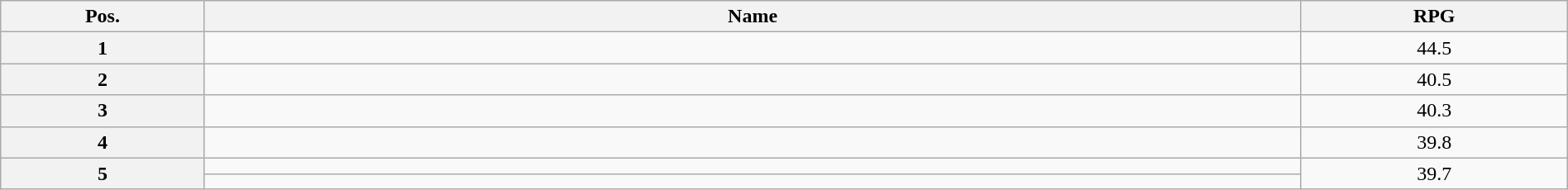<table class=wikitable width=100% style="text-align:center;">
<tr>
<th width="13%">Pos.</th>
<th width="70%">Name</th>
<th width="17%">RPG</th>
</tr>
<tr>
<th>1</th>
<td align=left></td>
<td>44.5</td>
</tr>
<tr>
<th>2</th>
<td align=left></td>
<td>40.5</td>
</tr>
<tr>
<th>3</th>
<td align=left></td>
<td>40.3</td>
</tr>
<tr>
<th>4</th>
<td align=left></td>
<td>39.8</td>
</tr>
<tr>
<th rowspan=2>5</th>
<td align=left></td>
<td rowspan=2>39.7</td>
</tr>
<tr>
<td align=left></td>
</tr>
</table>
